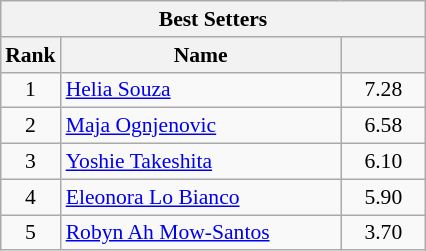<table class="wikitable" style="margin:0.5em auto;width=480;font-size:90%">
<tr>
<th colspan="3">Best Setters</th>
</tr>
<tr>
<th width=30>Rank</th>
<th width=180>Name</th>
<th width=50></th>
</tr>
<tr>
<td align=center>1</td>
<td> <a href='#'>Helia Souza</a></td>
<td align=center>7.28</td>
</tr>
<tr>
<td align=center>2</td>
<td> <a href='#'>Maja Ognjenovic</a></td>
<td align=center>6.58</td>
</tr>
<tr>
<td align=center>3</td>
<td> <a href='#'>Yoshie Takeshita</a></td>
<td align=center>6.10</td>
</tr>
<tr>
<td align=center>4</td>
<td> <a href='#'>Eleonora Lo Bianco</a></td>
<td align=center>5.90</td>
</tr>
<tr>
<td align=center>5</td>
<td> <a href='#'>Robyn Ah Mow-Santos</a></td>
<td align=center>3.70</td>
</tr>
</table>
